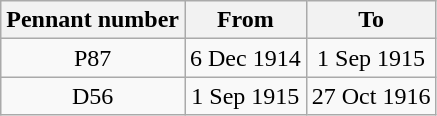<table class="wikitable" style="text-align:center">
<tr>
<th>Pennant number</th>
<th>From</th>
<th>To</th>
</tr>
<tr>
<td>P87</td>
<td>6 Dec 1914</td>
<td>1 Sep 1915</td>
</tr>
<tr>
<td>D56</td>
<td>1 Sep 1915</td>
<td>27 Oct 1916</td>
</tr>
</table>
